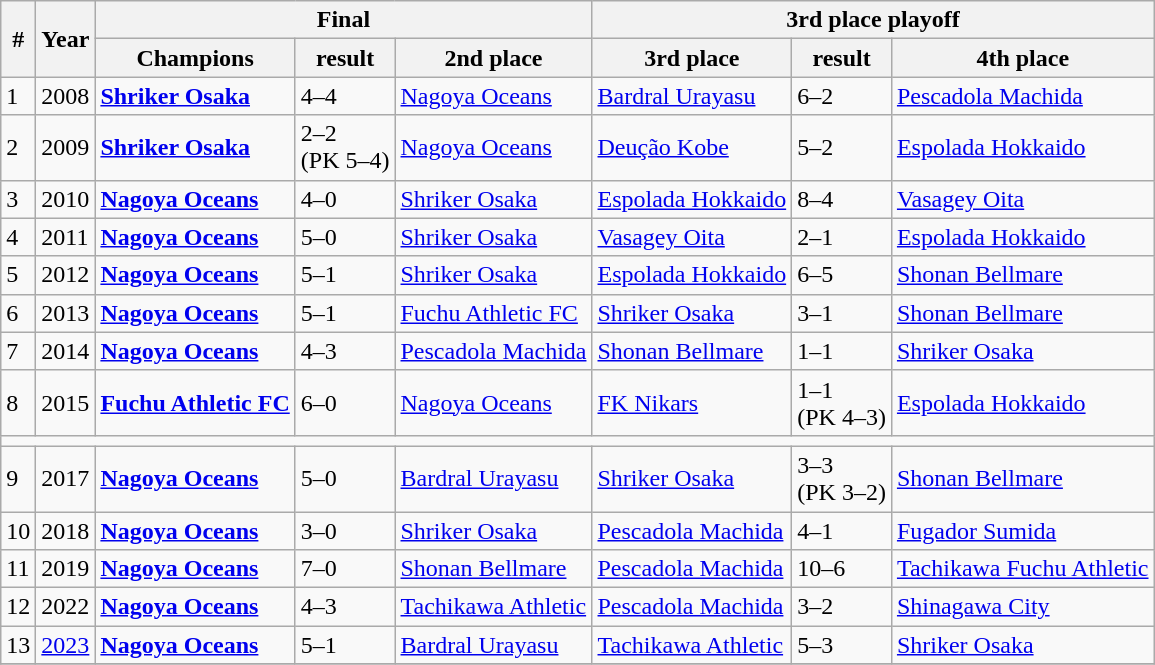<table class="wikitable">
<tr>
<th rowspan=2>#</th>
<th rowspan=2>Year</th>
<th colspan=3>Final</th>
<th colspan=3>3rd place playoff</th>
</tr>
<tr>
<th>Champions</th>
<th>result</th>
<th>2nd place</th>
<th>3rd place</th>
<th>result</th>
<th>4th place</th>
</tr>
<tr>
<td>1</td>
<td>2008</td>
<td><strong><a href='#'>Shriker Osaka</a></strong></td>
<td>4–4<br></td>
<td><a href='#'>Nagoya Oceans</a></td>
<td><a href='#'>Bardral Urayasu</a></td>
<td>6–2</td>
<td><a href='#'>Pescadola Machida</a></td>
</tr>
<tr>
<td>2</td>
<td>2009</td>
<td><strong><a href='#'>Shriker Osaka</a></strong></td>
<td>2–2<br>(PK 5–4)</td>
<td><a href='#'>Nagoya Oceans</a></td>
<td><a href='#'>Deução Kobe</a></td>
<td>5–2</td>
<td><a href='#'>Espolada Hokkaido</a></td>
</tr>
<tr>
<td>3</td>
<td>2010</td>
<td><strong><a href='#'>Nagoya Oceans</a></strong></td>
<td>4–0</td>
<td><a href='#'>Shriker Osaka</a></td>
<td><a href='#'>Espolada Hokkaido</a></td>
<td>8–4</td>
<td><a href='#'>Vasagey Oita</a></td>
</tr>
<tr>
<td>4</td>
<td>2011</td>
<td><strong><a href='#'>Nagoya Oceans</a></strong></td>
<td>5–0</td>
<td><a href='#'>Shriker Osaka</a></td>
<td><a href='#'>Vasagey Oita</a></td>
<td>2–1</td>
<td><a href='#'>Espolada Hokkaido</a></td>
</tr>
<tr>
<td>5</td>
<td>2012</td>
<td><strong><a href='#'>Nagoya Oceans</a></strong></td>
<td>5–1</td>
<td><a href='#'>Shriker Osaka</a></td>
<td><a href='#'>Espolada Hokkaido</a></td>
<td>6–5</td>
<td><a href='#'>Shonan Bellmare</a></td>
</tr>
<tr>
<td>6</td>
<td>2013</td>
<td><strong><a href='#'>Nagoya Oceans</a></strong></td>
<td>5–1</td>
<td><a href='#'>Fuchu Athletic FC</a></td>
<td><a href='#'>Shriker Osaka</a></td>
<td>3–1</td>
<td><a href='#'>Shonan Bellmare</a></td>
</tr>
<tr>
<td>7</td>
<td>2014</td>
<td><strong><a href='#'>Nagoya Oceans</a></strong></td>
<td>4–3</td>
<td><a href='#'>Pescadola Machida</a></td>
<td><a href='#'>Shonan Bellmare</a></td>
<td>1–1<br></td>
<td><a href='#'>Shriker Osaka</a></td>
</tr>
<tr>
<td>8</td>
<td>2015</td>
<td><strong><a href='#'>Fuchu Athletic FC</a></strong></td>
<td>6–0</td>
<td><a href='#'>Nagoya Oceans</a></td>
<td> <a href='#'>FK Nikars</a></td>
<td>1–1<br>(PK 4–3)</td>
<td><a href='#'>Espolada Hokkaido</a></td>
</tr>
<tr>
<td colspan=8></td>
</tr>
<tr>
<td>9</td>
<td>2017</td>
<td><strong><a href='#'>Nagoya Oceans</a></strong></td>
<td>5–0</td>
<td><a href='#'>Bardral Urayasu</a></td>
<td><a href='#'>Shriker Osaka</a></td>
<td>3–3<br>(PK 3–2)</td>
<td><a href='#'>Shonan Bellmare</a></td>
</tr>
<tr>
<td>10</td>
<td>2018</td>
<td><strong><a href='#'>Nagoya Oceans</a></strong></td>
<td>3–0</td>
<td><a href='#'>Shriker Osaka</a></td>
<td><a href='#'>Pescadola Machida</a></td>
<td>4–1</td>
<td><a href='#'>Fugador Sumida</a></td>
</tr>
<tr>
<td>11</td>
<td>2019</td>
<td><strong><a href='#'>Nagoya Oceans</a></strong></td>
<td>7–0</td>
<td><a href='#'>Shonan Bellmare</a></td>
<td><a href='#'>Pescadola Machida</a></td>
<td>10–6</td>
<td><a href='#'>Tachikawa Fuchu Athletic</a></td>
</tr>
<tr>
<td>12</td>
<td>2022</td>
<td><strong><a href='#'>Nagoya Oceans</a></strong></td>
<td>4–3</td>
<td><a href='#'>Tachikawa Athletic</a></td>
<td><a href='#'>Pescadola Machida</a></td>
<td>3–2</td>
<td><a href='#'>Shinagawa City</a></td>
</tr>
<tr>
<td>13</td>
<td><a href='#'>2023</a></td>
<td><strong><a href='#'>Nagoya Oceans</a></strong></td>
<td>5–1</td>
<td><a href='#'>Bardral Urayasu</a></td>
<td><a href='#'>Tachikawa Athletic</a></td>
<td>5–3</td>
<td><a href='#'>Shriker Osaka</a></td>
</tr>
<tr>
</tr>
</table>
